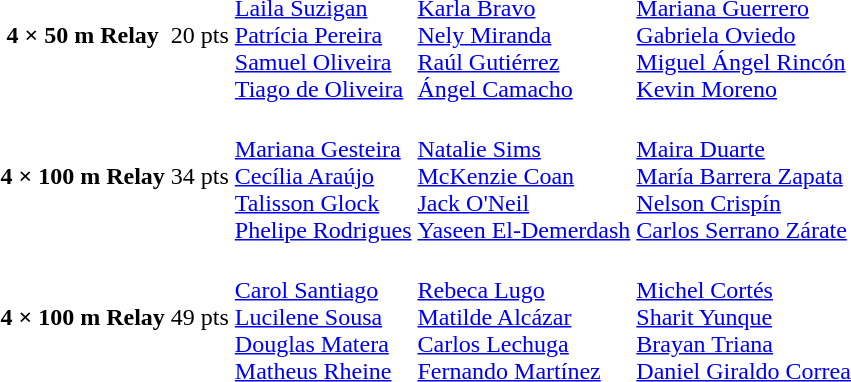<table>
<tr>
<th>4 × 50 m Relay</th>
<td>20 pts <br></td>
<td><br><a href='#'>Laila Suzigan</a><br><a href='#'>Patrícia Pereira</a><br><a href='#'>Samuel Oliveira</a><br><a href='#'>Tiago de Oliveira</a></td>
<td><br><a href='#'>Karla Bravo</a><br><a href='#'>Nely Miranda</a><br><a href='#'>Raúl Gutiérrez</a><br><a href='#'>Ángel Camacho</a></td>
<td><br><a href='#'>Mariana Guerrero</a><br><a href='#'>Gabriela Oviedo</a><br><a href='#'>Miguel Ángel Rincón</a><br><a href='#'>Kevin Moreno</a></td>
</tr>
<tr>
<th>4 × 100 m Relay</th>
<td>34 pts <br></td>
<td><br><a href='#'>Mariana Gesteira</a><br><a href='#'>Cecília Araújo</a><br><a href='#'>Talisson Glock</a><br><a href='#'>Phelipe Rodrigues</a></td>
<td><br><a href='#'>Natalie Sims</a><br><a href='#'>McKenzie Coan</a><br><a href='#'>Jack O'Neil</a><br><a href='#'>Yaseen El-Demerdash</a></td>
<td><br><a href='#'>Maira Duarte</a><br><a href='#'>María Barrera Zapata</a><br><a href='#'>Nelson Crispín</a><br><a href='#'>Carlos Serrano Zárate</a></td>
</tr>
<tr>
<th>4 × 100 m Relay</th>
<td>49 pts <br></td>
<td><br><a href='#'>Carol Santiago</a><br><a href='#'>Lucilene Sousa</a><br><a href='#'>Douglas Matera</a><br><a href='#'>Matheus Rheine</a></td>
<td><br><a href='#'>Rebeca Lugo</a><br><a href='#'>Matilde Alcázar</a><br><a href='#'>Carlos Lechuga</a><br><a href='#'>Fernando Martínez</a></td>
<td><br><a href='#'>Michel Cortés</a><br><a href='#'>Sharit Yunque</a><br><a href='#'>Brayan Triana</a><br><a href='#'>Daniel Giraldo Correa</a></td>
</tr>
</table>
